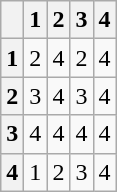<table class=wikitable style="text-align: center;">
<tr>
<th></th>
<th>1</th>
<th>2</th>
<th>3</th>
<th>4</th>
</tr>
<tr>
<th>1</th>
<td>2</td>
<td>4</td>
<td>2</td>
<td>4</td>
</tr>
<tr>
<th>2</th>
<td>3</td>
<td>4</td>
<td>3</td>
<td>4</td>
</tr>
<tr>
<th>3</th>
<td>4</td>
<td>4</td>
<td>4</td>
<td>4</td>
</tr>
<tr>
<th>4</th>
<td>1</td>
<td>2</td>
<td>3</td>
<td>4</td>
</tr>
</table>
